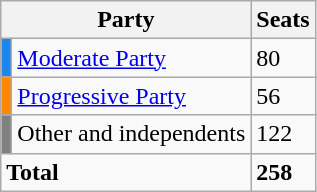<table class=wikitable>
<tr>
<th colspan="2">Party</th>
<th>Seats</th>
</tr>
<tr>
<td align=center bgcolor=#1C86EE></td>
<td><a href='#'>Moderate Party</a></td>
<td>80</td>
</tr>
<tr>
<td align=center bgcolor=#FF8800></td>
<td><a href='#'>Progressive Party</a></td>
<td>56</td>
</tr>
<tr>
<td align=center bgcolor=gray></td>
<td>Other and independents</td>
<td>122</td>
</tr>
<tr>
<td colspan="2"><strong>Total</strong></td>
<td><strong>258</strong></td>
</tr>
</table>
